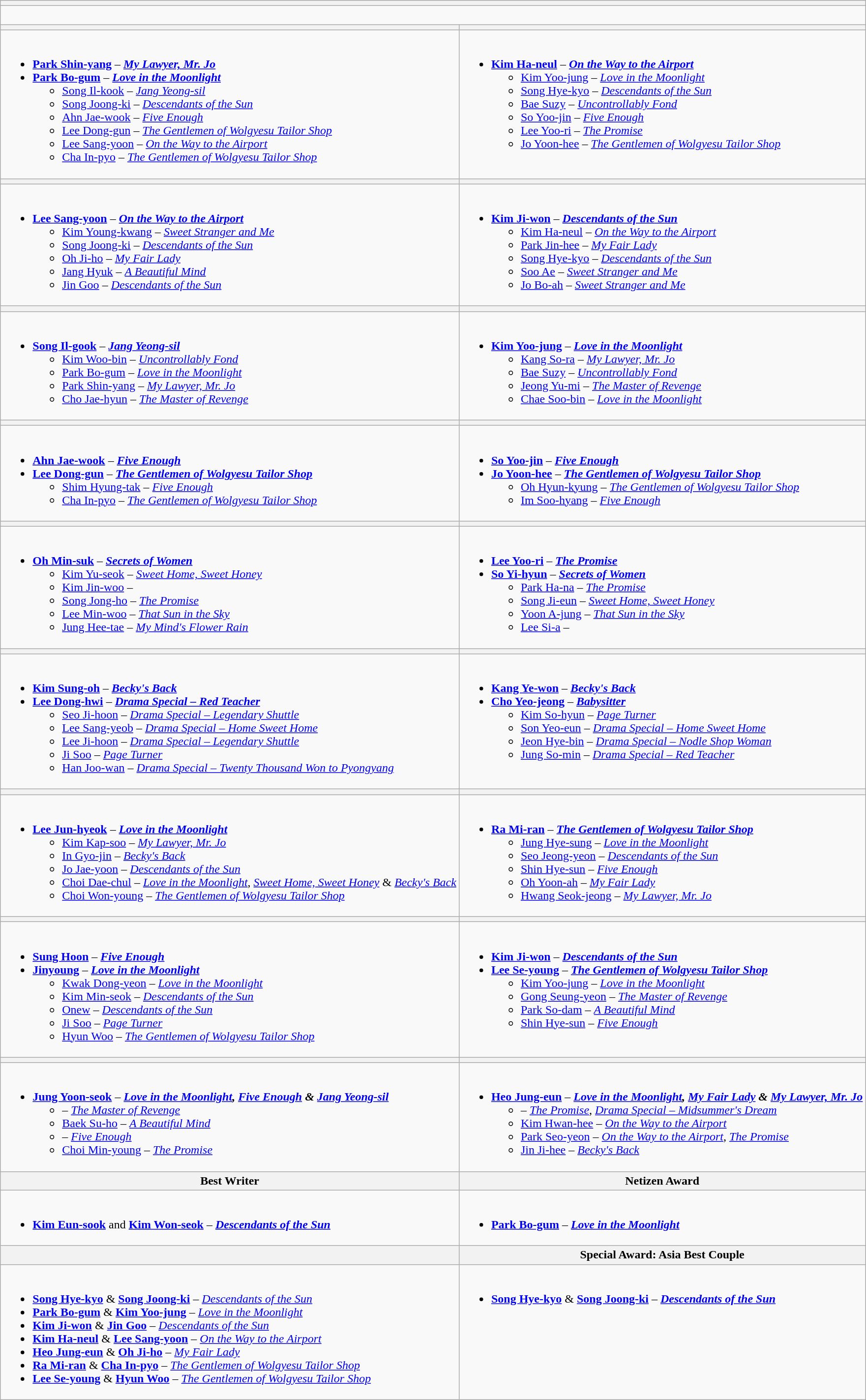<table class=wikitable style="width="100%">
<tr>
<th colspan="2" style="width="50%"></th>
</tr>
<tr>
<td colspan="2" valign="top"><br></td>
</tr>
<tr>
<th style="width="50%"></th>
<th style="width="50%"></th>
</tr>
<tr>
<td valign="top"><br><ul><li><strong><a href='#'>Park Shin-yang</a></strong> – <strong><em><a href='#'>My Lawyer, Mr. Jo</a></em></strong></li><li><strong><a href='#'>Park Bo-gum</a></strong> – <strong><em><a href='#'>Love in the Moonlight</a></em></strong><ul><li><a href='#'>Song Il-kook</a> – <em><a href='#'>Jang Yeong-sil</a></em></li><li><a href='#'>Song Joong-ki</a> – <em><a href='#'>Descendants of the Sun</a></em></li><li><a href='#'>Ahn Jae-wook</a> – <em><a href='#'>Five Enough</a></em></li><li><a href='#'>Lee Dong-gun</a> – <em><a href='#'>The Gentlemen of Wolgyesu Tailor Shop</a></em></li><li><a href='#'>Lee Sang-yoon</a> – <em><a href='#'>On the Way to the Airport</a></em></li><li><a href='#'>Cha In-pyo</a> – <em><a href='#'>The Gentlemen of Wolgyesu Tailor Shop</a></em></li></ul></li></ul></td>
<td valign="top"><br><ul><li><strong><a href='#'>Kim Ha-neul</a></strong> – <strong><em><a href='#'>On the Way to the Airport</a></em></strong><ul><li><a href='#'>Kim Yoo-jung</a> – <em><a href='#'>Love in the Moonlight</a></em></li><li><a href='#'>Song Hye-kyo</a> – <em><a href='#'>Descendants of the Sun</a></em></li><li><a href='#'>Bae Suzy</a> – <em><a href='#'>Uncontrollably Fond</a></em></li><li><a href='#'>So Yoo-jin</a> – <em><a href='#'>Five Enough</a></em></li><li><a href='#'>Lee Yoo-ri</a> – <em><a href='#'>The Promise</a></em></li><li><a href='#'>Jo Yoon-hee</a> – <em><a href='#'>The Gentlemen of Wolgyesu Tailor Shop</a></em></li></ul></li></ul></td>
</tr>
<tr>
<th style="width="50%"></th>
<th style="width="50%"></th>
</tr>
<tr>
<td valign="top"><br><ul><li><strong><a href='#'>Lee Sang-yoon</a></strong> – <strong><em><a href='#'>On the Way to the Airport</a></em></strong><ul><li><a href='#'>Kim Young-kwang</a> – <em><a href='#'>Sweet Stranger and Me</a></em></li><li><a href='#'>Song Joong-ki</a> – <em><a href='#'>Descendants of the Sun</a></em></li><li><a href='#'>Oh Ji-ho</a> – <em><a href='#'>My Fair Lady</a></em></li><li><a href='#'>Jang Hyuk</a> – <em><a href='#'>A Beautiful Mind</a></em></li><li><a href='#'>Jin Goo</a> – <em><a href='#'>Descendants of the Sun</a></em></li></ul></li></ul></td>
<td valign="top"><br><ul><li><strong><a href='#'>Kim Ji-won</a></strong> – <strong><em><a href='#'>Descendants of the Sun</a></em></strong><ul><li><a href='#'>Kim Ha-neul</a> – <em><a href='#'>On the Way to the Airport</a></em></li><li><a href='#'>Park Jin-hee</a> – <em><a href='#'>My Fair Lady</a></em></li><li><a href='#'>Song Hye-kyo</a> – <em><a href='#'>Descendants of the Sun</a></em></li><li><a href='#'>Soo Ae</a> – <em><a href='#'>Sweet Stranger and Me</a></em></li><li><a href='#'>Jo Bo-ah</a> – <em><a href='#'>Sweet Stranger and Me</a></em></li></ul></li></ul></td>
</tr>
<tr>
<th style="width="50%"></th>
<th style="width="50%"></th>
</tr>
<tr>
<td valign="top"><br><ul><li><strong><a href='#'>Song Il-gook</a></strong> – <strong><em><a href='#'>Jang Yeong-sil</a></em></strong><ul><li><a href='#'>Kim Woo-bin</a> – <em><a href='#'>Uncontrollably Fond</a></em></li><li><a href='#'>Park Bo-gum</a> – <em><a href='#'>Love in the Moonlight</a></em></li><li><a href='#'>Park Shin-yang</a> – <em><a href='#'>My Lawyer, Mr. Jo</a></em></li><li><a href='#'>Cho Jae-hyun</a> – <em><a href='#'>The Master of Revenge</a></em></li></ul></li></ul></td>
<td valign="top"><br><ul><li><strong><a href='#'>Kim Yoo-jung</a></strong> – <strong><em><a href='#'>Love in the Moonlight</a></em></strong><ul><li><a href='#'>Kang So-ra</a> – <em><a href='#'>My Lawyer, Mr. Jo</a></em></li><li><a href='#'>Bae Suzy</a> – <em><a href='#'>Uncontrollably Fond</a></em></li><li><a href='#'>Jeong Yu-mi</a> – <em><a href='#'>The Master of Revenge</a></em></li><li><a href='#'>Chae Soo-bin</a> – <em><a href='#'>Love in the Moonlight</a></em></li></ul></li></ul></td>
</tr>
<tr>
<th style="width="50%"></th>
<th style="width="50%"></th>
</tr>
<tr>
<td valign="top"><br><ul><li><strong><a href='#'>Ahn Jae-wook</a></strong> – <strong><em><a href='#'>Five Enough</a></em></strong></li><li><strong><a href='#'>Lee Dong-gun</a></strong> – <strong><em><a href='#'>The Gentlemen of Wolgyesu Tailor Shop</a></em></strong><ul><li><a href='#'>Shim Hyung-tak</a> – <em><a href='#'>Five Enough</a></em></li><li><a href='#'>Cha In-pyo</a> – <em><a href='#'>The Gentlemen of Wolgyesu Tailor Shop</a></em></li></ul></li></ul></td>
<td valign="top"><br><ul><li><strong><a href='#'>So Yoo-jin</a></strong> – <strong><em><a href='#'>Five Enough</a></em></strong></li><li><strong><a href='#'>Jo Yoon-hee</a></strong> – <strong><em><a href='#'>The Gentlemen of Wolgyesu Tailor Shop</a></em></strong><ul><li><a href='#'>Oh Hyun-kyung</a> – <em><a href='#'>The Gentlemen of Wolgyesu Tailor Shop</a></em></li><li><a href='#'>Im Soo-hyang</a> – <em><a href='#'>Five Enough</a></em></li></ul></li></ul></td>
</tr>
<tr>
<th style="width="50%"></th>
<th style="width="50%"></th>
</tr>
<tr>
<td valign="top"><br><ul><li><strong><a href='#'>Oh Min-suk</a></strong> – <strong><em><a href='#'>Secrets of Women</a></em></strong><ul><li><a href='#'>Kim Yu-seok</a> – <em><a href='#'>Sweet Home, Sweet Honey</a></em></li><li><a href='#'>Kim Jin-woo</a> – <em></em></li><li><a href='#'>Song Jong-ho</a> – <em><a href='#'>The Promise</a></em></li><li><a href='#'>Lee Min-woo</a> – <em><a href='#'>That Sun in the Sky</a></em></li><li><a href='#'>Jung Hee-tae</a> – <em><a href='#'>My Mind's Flower Rain</a></em></li></ul></li></ul></td>
<td valign="top"><br><ul><li><strong><a href='#'>Lee Yoo-ri</a></strong> – <strong><em><a href='#'>The Promise</a></em></strong></li><li><strong><a href='#'>So Yi-hyun</a></strong> – <strong><em><a href='#'>Secrets of Women</a></em></strong><ul><li><a href='#'>Park Ha-na</a> – <em><a href='#'>The Promise</a></em></li><li><a href='#'>Song Ji-eun</a> – <em><a href='#'>Sweet Home, Sweet Honey</a></em></li><li><a href='#'>Yoon A-jung</a> – <em><a href='#'>That Sun in the Sky</a></em></li><li><a href='#'>Lee Si-a</a> – <em></em></li></ul></li></ul></td>
</tr>
<tr>
<th style="width="50%"></th>
<th style="width="50%"></th>
</tr>
<tr>
<td valign="top"><br><ul><li><strong><a href='#'>Kim Sung-oh</a></strong> – <strong><em><a href='#'>Becky's Back</a></em></strong></li><li><strong><a href='#'>Lee Dong-hwi</a></strong> – <strong><em><a href='#'>Drama Special – Red Teacher</a></em></strong><ul><li><a href='#'>Seo Ji-hoon</a> – <em><a href='#'>Drama Special – Legendary Shuttle</a></em></li><li><a href='#'>Lee Sang-yeob</a> – <em><a href='#'>Drama Special – Home Sweet Home</a></em></li><li><a href='#'>Lee Ji-hoon</a> – <em><a href='#'>Drama Special – Legendary Shuttle</a></em></li><li><a href='#'>Ji Soo</a> – <em><a href='#'>Page Turner</a></em></li><li><a href='#'>Han Joo-wan</a> – <em><a href='#'>Drama Special – Twenty Thousand Won to Pyongyang</a></em></li></ul></li></ul></td>
<td valign="top"><br><ul><li><strong><a href='#'>Kang Ye-won</a></strong> – <strong><em><a href='#'>Becky's Back</a></em></strong></li><li><strong><a href='#'>Cho Yeo-jeong</a></strong> – <strong><em><a href='#'>Babysitter</a></em></strong><ul><li><a href='#'>Kim So-hyun</a> – <em><a href='#'>Page Turner</a></em></li><li><a href='#'>Son Yeo-eun</a> – <em><a href='#'>Drama Special – Home Sweet Home</a></em></li><li><a href='#'>Jeon Hye-bin</a> – <em><a href='#'>Drama Special – Nodle Shop Woman</a></em></li><li><a href='#'>Jung So-min</a> – <em><a href='#'>Drama Special – Red Teacher</a></em></li></ul></li></ul></td>
</tr>
<tr>
<th style="width="50%"></th>
<th style="width="50%"></th>
</tr>
<tr>
<td valign="top"><br><ul><li><strong><a href='#'>Lee Jun-hyeok</a></strong> – <strong><em><a href='#'>Love in the Moonlight</a></em></strong><ul><li><a href='#'>Kim Kap-soo</a> – <em><a href='#'>My Lawyer, Mr. Jo</a></em></li><li><a href='#'>In Gyo-jin</a> – <em><a href='#'>Becky's Back</a></em></li><li><a href='#'>Jo Jae-yoon</a> – <em><a href='#'>Descendants of the Sun</a></em></li><li><a href='#'>Choi Dae-chul</a> – <em><a href='#'>Love in the Moonlight</a></em>, <em><a href='#'>Sweet Home, Sweet Honey</a></em> & <em><a href='#'>Becky's Back</a></em></li><li><a href='#'>Choi Won-young</a> – <em><a href='#'>The Gentlemen of Wolgyesu Tailor Shop</a></em></li></ul></li></ul></td>
<td valign="top"><br><ul><li><strong><a href='#'>Ra Mi-ran</a></strong> – <strong><em><a href='#'>The Gentlemen of Wolgyesu Tailor Shop</a></em></strong><ul><li><a href='#'>Jung Hye-sung</a> – <em><a href='#'>Love in the Moonlight</a></em></li><li><a href='#'>Seo Jeong-yeon</a> – <em><a href='#'>Descendants of the Sun</a></em></li><li><a href='#'>Shin Hye-sun</a> – <em><a href='#'>Five Enough</a></em></li><li><a href='#'>Oh Yoon-ah</a> – <em><a href='#'>My Fair Lady</a></em></li><li><a href='#'>Hwang Seok-jeong</a> – <em><a href='#'>My Lawyer, Mr. Jo</a></em></li></ul></li></ul></td>
</tr>
<tr>
<th style="width="50%"></th>
<th style="width="50%"></th>
</tr>
<tr>
<td valign="top"><br><ul><li><strong><a href='#'>Sung Hoon</a></strong> – <strong><em><a href='#'>Five Enough</a></em></strong></li><li><strong><a href='#'>Jinyoung</a></strong> – <strong><em><a href='#'>Love in the Moonlight</a></em></strong><ul><li><a href='#'>Kwak Dong-yeon</a> – <em><a href='#'>Love in the Moonlight</a></em></li><li><a href='#'>Kim Min-seok</a> – <em><a href='#'>Descendants of the Sun</a></em></li><li><a href='#'>Onew</a> – <em><a href='#'>Descendants of the Sun</a></em></li><li><a href='#'>Ji Soo</a> – <em><a href='#'>Page Turner</a></em></li><li><a href='#'>Hyun Woo</a> – <em><a href='#'>The Gentlemen of Wolgyesu Tailor Shop</a></em></li></ul></li></ul></td>
<td valign="top"><br><ul><li><strong><a href='#'>Kim Ji-won</a></strong> – <strong><em><a href='#'>Descendants of the Sun</a></em></strong></li><li><strong><a href='#'>Lee Se-young</a></strong> – <strong><em><a href='#'>The Gentlemen of Wolgyesu Tailor Shop</a></em></strong><ul><li><a href='#'>Kim Yoo-jung</a> – <em><a href='#'>Love in the Moonlight</a></em></li><li><a href='#'>Gong Seung-yeon</a> – <em><a href='#'>The Master of Revenge</a></em></li><li><a href='#'>Park So-dam</a> – <em><a href='#'>A Beautiful Mind</a></em></li><li><a href='#'>Shin Hye-sun</a> – <em><a href='#'>Five Enough</a></em></li></ul></li></ul></td>
</tr>
<tr>
<th style="width="50%"></th>
<th style="width="50%"></th>
</tr>
<tr>
<td valign="top"><br><ul><li><strong><a href='#'>Jung Yoon-seok</a></strong> – <strong><em><a href='#'>Love in the Moonlight</a>, <a href='#'>Five Enough</a> & <a href='#'>Jang Yeong-sil</a></em></strong><ul><li> – <em><a href='#'>The Master of Revenge</a></em></li><li><a href='#'>Baek Su-ho</a> – <em><a href='#'>A Beautiful Mind</a></em></li><li>  – <em><a href='#'>Five Enough</a></em></li><li><a href='#'>Choi Min-young</a> – <em><a href='#'>The Promise</a></em></li></ul></li></ul></td>
<td valign="top"><br><ul><li><strong><a href='#'>Heo Jung-eun</a></strong> – <strong><em><a href='#'>Love in the Moonlight</a>, <a href='#'>My Fair Lady</a> & <a href='#'>My Lawyer, Mr. Jo</a></em></strong><ul><li> – <em><a href='#'>The Promise</a></em>, <em><a href='#'>Drama Special – Midsummer's Dream</a></em></li><li><a href='#'>Kim Hwan-hee</a> – <em><a href='#'>On the Way to the Airport</a></em></li><li><a href='#'>Park Seo-yeon</a> – <em><a href='#'>On the Way to the Airport</a></em>, <em><a href='#'>The Promise</a></em></li><li><a href='#'>Jin Ji-hee</a> – <em><a href='#'>Becky's Back</a></em></li></ul></li></ul></td>
</tr>
<tr>
<th style="width="50%">Best Writer</th>
<th style="width="50%">Netizen Award</th>
</tr>
<tr>
<td valign="top"><br><ul><li><strong><a href='#'>Kim Eun-sook</a></strong> and <strong><a href='#'>Kim Won-seok</a></strong> – <strong><em><a href='#'>Descendants of the Sun</a></em></strong></li></ul></td>
<td valign="top"><br><ul><li><strong><a href='#'>Park Bo-gum</a></strong> – <strong><em><a href='#'>Love in the Moonlight</a></em></strong></li></ul></td>
</tr>
<tr>
<th style="width="50%"></th>
<th style="width="50%">Special Award: Asia Best Couple</th>
</tr>
<tr>
<td valign="top"><br><ul><li><strong><a href='#'>Song Hye-kyo</a></strong> & <strong><a href='#'>Song Joong-ki</a></strong> – <em><a href='#'>Descendants of the Sun</a></em></li><li><strong><a href='#'>Park Bo-gum</a></strong> & <strong><a href='#'>Kim Yoo-jung</a></strong> –  <em><a href='#'>Love in the Moonlight</a></em></li><li><strong><a href='#'>Kim Ji-won</a></strong> & <strong><a href='#'>Jin Goo</a></strong> – <em><a href='#'>Descendants of the Sun</a></em></li><li><strong><a href='#'>Kim Ha-neul</a></strong> & <strong><a href='#'>Lee Sang-yoon</a></strong> – <em><a href='#'>On the Way to the Airport</a></em></li><li><strong><a href='#'>Heo Jung-eun</a></strong> & <strong><a href='#'>Oh Ji-ho</a></strong> – <em><a href='#'>My Fair Lady</a></em></li><li><strong><a href='#'>Ra Mi-ran</a></strong> & <strong><a href='#'>Cha In-pyo</a></strong> – <em><a href='#'>The Gentlemen of Wolgyesu Tailor Shop</a></em></li><li><strong><a href='#'>Lee Se-young</a></strong> & <strong><a href='#'>Hyun Woo</a></strong> – <em><a href='#'>The Gentlemen of Wolgyesu Tailor Shop</a></em></li></ul></td>
<td valign="top"><br><ul><li><strong><a href='#'>Song Hye-kyo</a></strong> & <strong><a href='#'>Song Joong-ki</a></strong> – <strong><em><a href='#'>Descendants of the Sun</a></em></strong></li></ul></td>
</tr>
</table>
